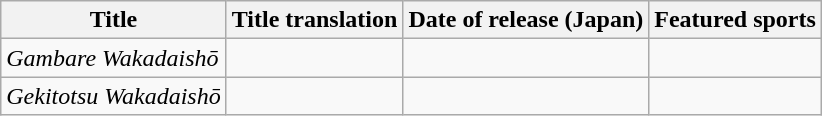<table class="wikitable">
<tr>
<th>Title</th>
<th>Title translation</th>
<th>Date of release (Japan)</th>
<th>Featured sports</th>
</tr>
<tr>
<td><em>Gambare Wakadaishō</em></td>
<td></td>
<td></td>
<td></td>
</tr>
<tr>
<td><em>Gekitotsu Wakadaishō</em></td>
<td></td>
<td></td>
<td></td>
</tr>
</table>
